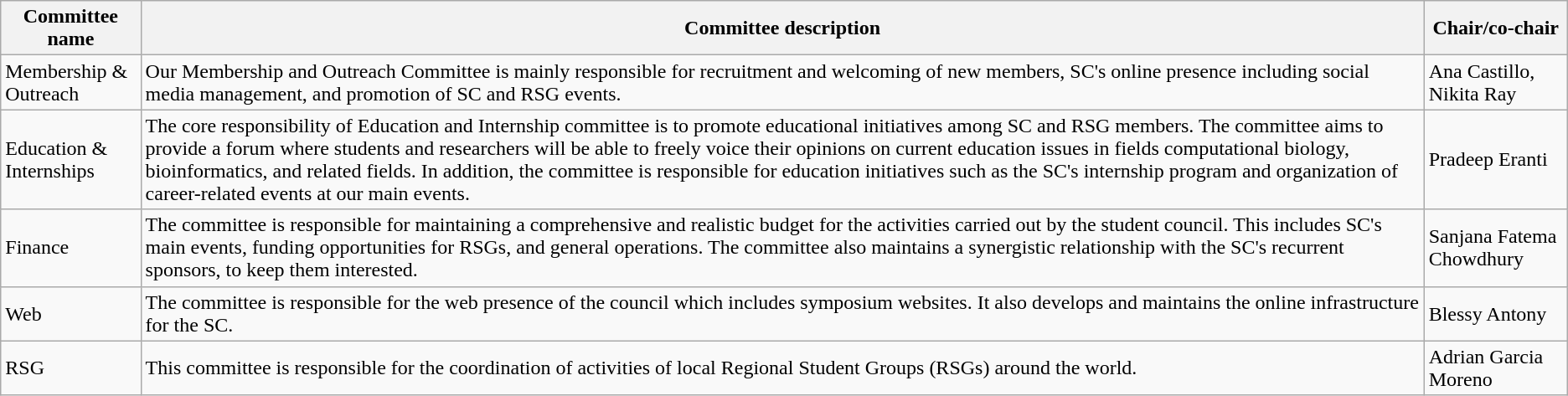<table class="wikitable">
<tr>
<th scope="col">Committee name</th>
<th scope="col">Committee description</th>
<th scope="col">Chair/co-chair</th>
</tr>
<tr>
<td>Membership & Outreach</td>
<td>Our Membership and Outreach Committee is mainly responsible for recruitment and welcoming of new members, SC's online presence including social media management, and promotion of SC and RSG events.</td>
<td>Ana Castillo, Nikita Ray</td>
</tr>
<tr>
<td>Education & Internships</td>
<td>The core responsibility of Education and Internship committee is to promote educational initiatives among SC and RSG members. The committee aims to provide a forum where students and researchers will be able to freely voice their opinions on current education issues in fields computational biology, bioinformatics, and related fields. In addition, the committee is responsible for education initiatives such as the SC's internship program and organization of career-related events at our main events.</td>
<td>Pradeep Eranti</td>
</tr>
<tr>
<td>Finance</td>
<td>The committee is responsible for maintaining a comprehensive and realistic budget for the activities carried out by the student council. This includes SC's main events, funding opportunities for RSGs, and general operations. The committee also maintains a synergistic relationship with the SC's recurrent sponsors, to keep them interested.</td>
<td>Sanjana Fatema Chowdhury</td>
</tr>
<tr>
<td>Web</td>
<td>The committee is responsible for the web presence of the council which includes symposium websites. It also develops and maintains the online infrastructure for the SC.</td>
<td>Blessy Antony</td>
</tr>
<tr>
<td>RSG</td>
<td>This committee is responsible for the coordination of activities of local Regional Student Groups (RSGs) around the world.</td>
<td>Adrian Garcia Moreno</td>
</tr>
</table>
